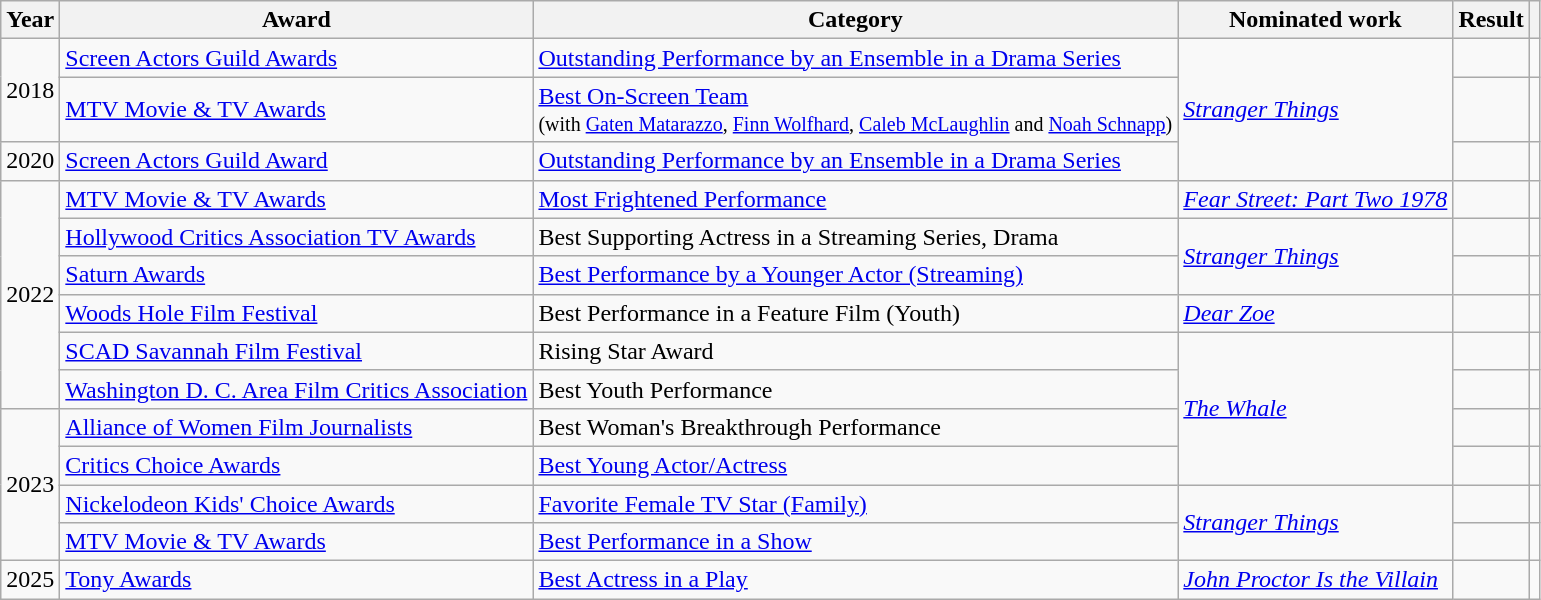<table class="wikitable sortable">
<tr>
<th scope="col">Year</th>
<th scope="col">Award</th>
<th scope="col">Category</th>
<th scope="col">Nominated work</th>
<th scope="col">Result</th>
<th scope="col" class="unsortable"></th>
</tr>
<tr>
<td rowspan="2">2018</td>
<td><a href='#'>Screen Actors Guild Awards</a></td>
<td><a href='#'>Outstanding Performance by an Ensemble in a Drama Series</a></td>
<td rowspan=3><em><a href='#'>Stranger Things</a></em></td>
<td></td>
<td style="text-align:center;"></td>
</tr>
<tr>
<td><a href='#'>MTV Movie & TV Awards</a></td>
<td><a href='#'>Best On-Screen Team</a> <br> <small>(with <a href='#'>Gaten Matarazzo</a>, <a href='#'>Finn Wolfhard</a>, <a href='#'>Caleb McLaughlin</a> and <a href='#'>Noah Schnapp</a>)</small></td>
<td></td>
<td style="text-align: center;"></td>
</tr>
<tr>
<td>2020</td>
<td><a href='#'>Screen Actors Guild Award</a></td>
<td><a href='#'>Outstanding Performance by an Ensemble in a Drama Series</a></td>
<td></td>
<td style="text-align:center;"></td>
</tr>
<tr>
<td rowspan="6">2022</td>
<td><a href='#'>MTV Movie & TV Awards</a></td>
<td><a href='#'>Most Frightened Performance</a></td>
<td><em><a href='#'>Fear Street: Part Two 1978</a></em></td>
<td></td>
<td style="text-align: center;"></td>
</tr>
<tr>
<td><a href='#'>Hollywood Critics Association TV Awards</a></td>
<td>Best Supporting Actress in a Streaming Series, Drama</td>
<td rowspan="2"><em><a href='#'>Stranger Things</a></em></td>
<td></td>
<td style="text-align: center;"></td>
</tr>
<tr>
<td><a href='#'>Saturn Awards</a></td>
<td><a href='#'>Best Performance by a Younger Actor (Streaming)</a></td>
<td></td>
<td style="text-align: center;"></td>
</tr>
<tr>
<td><a href='#'>Woods Hole Film Festival</a></td>
<td>Best Performance in a Feature Film (Youth)</td>
<td><em><a href='#'>Dear Zoe</a></em></td>
<td></td>
<td style="text-align: center;"></td>
</tr>
<tr>
<td><a href='#'>SCAD Savannah Film Festival</a></td>
<td>Rising Star Award</td>
<td rowspan="4"><em><a href='#'>The Whale</a></em></td>
<td></td>
<td style="text-align: center;"></td>
</tr>
<tr>
<td><a href='#'>Washington D. C. Area Film Critics Association</a></td>
<td>Best Youth Performance</td>
<td></td>
<td style="text-align: center;"></td>
</tr>
<tr>
<td rowspan="4">2023</td>
<td><a href='#'>Alliance of Women Film Journalists</a></td>
<td>Best Woman's Breakthrough Performance</td>
<td></td>
<td style="text-align: center;"></td>
</tr>
<tr>
<td><a href='#'>Critics Choice Awards</a></td>
<td><a href='#'>Best Young Actor/Actress</a></td>
<td></td>
<td style="text-align: center;"></td>
</tr>
<tr>
<td><a href='#'>Nickelodeon Kids' Choice Awards</a></td>
<td><a href='#'>Favorite Female TV Star (Family)</a></td>
<td rowspan="2"><em><a href='#'>Stranger Things</a></em></td>
<td></td>
<td style="text-align: center;"></td>
</tr>
<tr>
<td><a href='#'>MTV Movie & TV Awards</a></td>
<td><a href='#'>Best Performance in a Show</a></td>
<td></td>
<td style="text-align: center;"></td>
</tr>
<tr>
<td>2025</td>
<td><a href='#'>Tony Awards</a></td>
<td><a href='#'>Best Actress in a Play</a></td>
<td><em><a href='#'>John Proctor Is the Villain</a></em></td>
<td></td>
<td style="text-align: center;"></td>
</tr>
</table>
